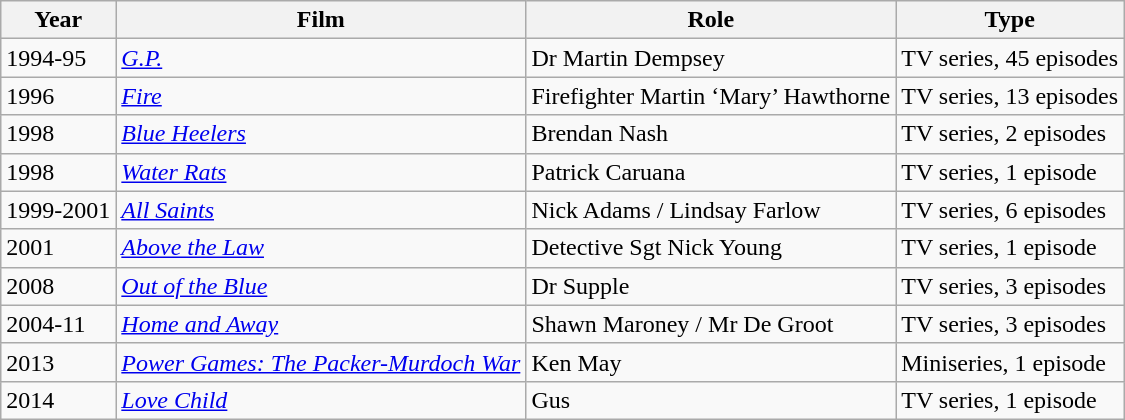<table class="wikitable sortable">
<tr>
<th>Year</th>
<th>Film</th>
<th>Role</th>
<th class="unsortable">Type</th>
</tr>
<tr>
<td>1994-95</td>
<td><em><a href='#'>G.P.</a></em></td>
<td>Dr Martin Dempsey</td>
<td>TV series, 45 episodes</td>
</tr>
<tr>
<td>1996</td>
<td><em><a href='#'>Fire</a></em></td>
<td>Firefighter Martin ‘Mary’ Hawthorne</td>
<td>TV series, 13 episodes</td>
</tr>
<tr>
<td>1998</td>
<td><em><a href='#'>Blue Heelers</a></em></td>
<td>Brendan Nash</td>
<td>TV series, 2 episodes</td>
</tr>
<tr>
<td>1998</td>
<td><em><a href='#'>Water Rats</a></em></td>
<td>Patrick Caruana</td>
<td>TV series, 1 episode</td>
</tr>
<tr>
<td>1999-2001</td>
<td><em><a href='#'>All Saints</a></em></td>
<td>Nick Adams / Lindsay Farlow</td>
<td>TV series, 6 episodes</td>
</tr>
<tr>
<td>2001</td>
<td><em><a href='#'>Above the Law</a></em></td>
<td>Detective Sgt Nick Young</td>
<td>TV series, 1 episode</td>
</tr>
<tr>
<td>2008</td>
<td><em><a href='#'>Out of the Blue</a></em></td>
<td>Dr Supple</td>
<td>TV series, 3 episodes</td>
</tr>
<tr>
<td>2004-11</td>
<td><em><a href='#'>Home and Away</a></em></td>
<td>Shawn Maroney / Mr De Groot</td>
<td>TV series, 3 episodes</td>
</tr>
<tr>
<td>2013</td>
<td><em><a href='#'>Power Games: The Packer-Murdoch War</a></em></td>
<td>Ken May</td>
<td>Miniseries, 1 episode</td>
</tr>
<tr>
<td>2014</td>
<td><em><a href='#'>Love Child</a></em></td>
<td>Gus</td>
<td>TV series, 1 episode</td>
</tr>
</table>
